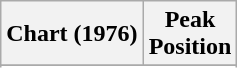<table class="wikitable sortable">
<tr>
<th>Chart (1976)</th>
<th>Peak<br>Position</th>
</tr>
<tr>
</tr>
<tr>
</tr>
</table>
